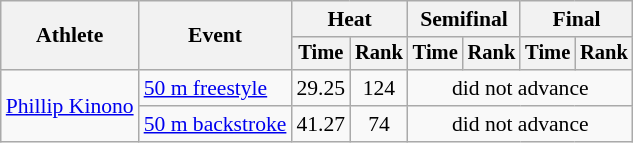<table class="wikitable" style="text-align:center; font-size:90%">
<tr>
<th rowspan="2">Athlete</th>
<th rowspan="2">Event</th>
<th colspan="2">Heat</th>
<th colspan="2">Semifinal</th>
<th colspan="2">Final</th>
</tr>
<tr style="font-size:95%">
<th>Time</th>
<th>Rank</th>
<th>Time</th>
<th>Rank</th>
<th>Time</th>
<th>Rank</th>
</tr>
<tr>
<td align=left rowspan=2><a href='#'>Phillip Kinono</a></td>
<td align=left><a href='#'>50 m freestyle</a></td>
<td>29.25</td>
<td>124</td>
<td colspan=4>did not advance</td>
</tr>
<tr>
<td align=left><a href='#'>50 m backstroke</a></td>
<td>41.27</td>
<td>74</td>
<td colspan=4>did not advance</td>
</tr>
</table>
